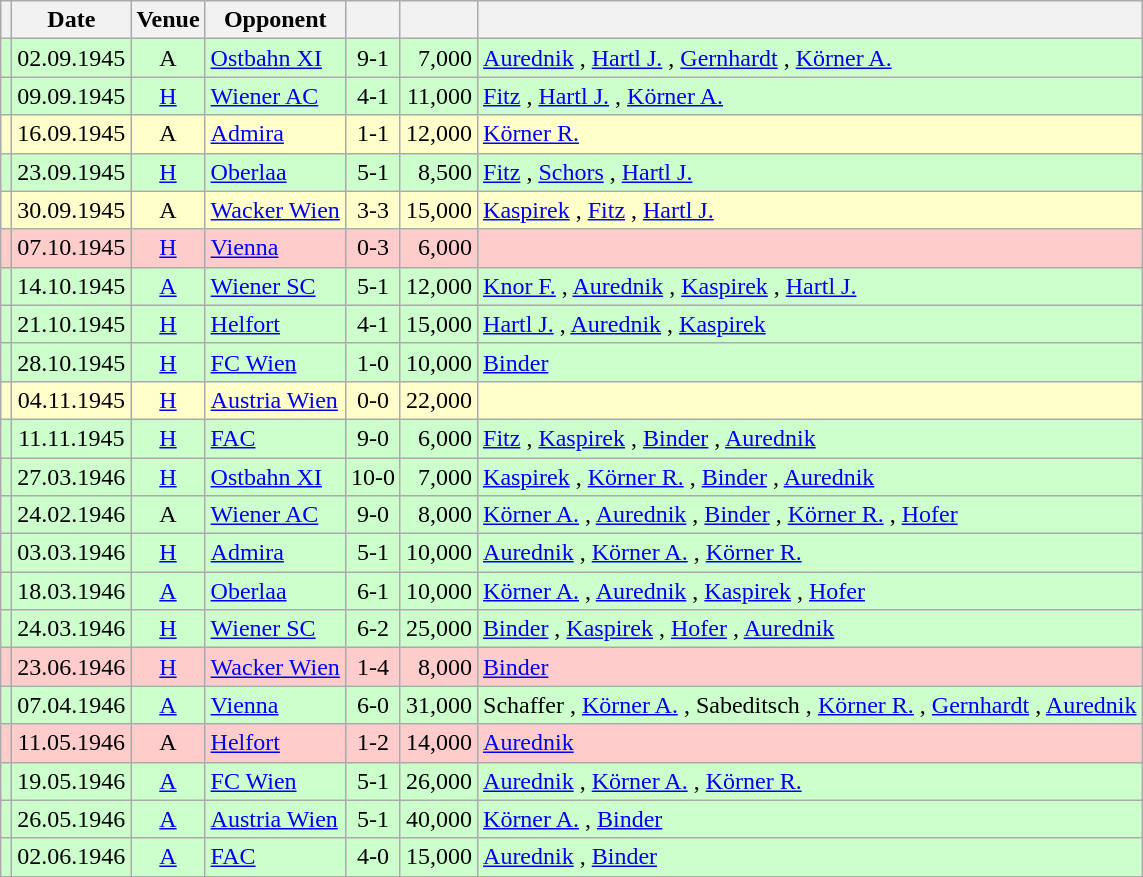<table class="wikitable" Style="text-align: center">
<tr>
<th></th>
<th>Date</th>
<th>Venue</th>
<th>Opponent</th>
<th></th>
<th></th>
<th></th>
</tr>
<tr style="background:#cfc">
<td></td>
<td>02.09.1945</td>
<td>A</td>
<td align="left"><a href='#'>Ostbahn XI</a></td>
<td>9-1</td>
<td align="right">7,000</td>
<td align="left"><a href='#'>Aurednik</a>  , <a href='#'>Hartl J.</a>     , <a href='#'>Gernhardt</a> , <a href='#'>Körner A.</a> </td>
</tr>
<tr style="background:#cfc">
<td></td>
<td>09.09.1945</td>
<td><a href='#'>H</a></td>
<td align="left"><a href='#'>Wiener AC</a></td>
<td>4-1</td>
<td align="right">11,000</td>
<td align="left"><a href='#'>Fitz</a> , <a href='#'>Hartl J.</a>  , <a href='#'>Körner A.</a> </td>
</tr>
<tr style="background:#ffc">
<td></td>
<td>16.09.1945</td>
<td>A</td>
<td align="left"><a href='#'>Admira</a></td>
<td>1-1</td>
<td align="right">12,000</td>
<td align="left"><a href='#'>Körner R.</a> </td>
</tr>
<tr style="background:#cfc">
<td></td>
<td>23.09.1945</td>
<td><a href='#'>H</a></td>
<td align="left"><a href='#'>Oberlaa</a></td>
<td>5-1</td>
<td align="right">8,500</td>
<td align="left"><a href='#'>Fitz</a> , <a href='#'>Schors</a>   , <a href='#'>Hartl J.</a> </td>
</tr>
<tr style="background:#ffc">
<td></td>
<td>30.09.1945</td>
<td>A</td>
<td align="left"><a href='#'>Wacker Wien</a></td>
<td>3-3</td>
<td align="right">15,000</td>
<td align="left"><a href='#'>Kaspirek</a> , <a href='#'>Fitz</a> , <a href='#'>Hartl J.</a> </td>
</tr>
<tr style="background:#fcc">
<td></td>
<td>07.10.1945</td>
<td><a href='#'>H</a></td>
<td align="left"><a href='#'>Vienna</a></td>
<td>0-3</td>
<td align="right">6,000</td>
<td align="left"></td>
</tr>
<tr style="background:#cfc">
<td></td>
<td>14.10.1945</td>
<td><a href='#'>A</a></td>
<td align="left"><a href='#'>Wiener SC</a></td>
<td>5-1</td>
<td align="right">12,000</td>
<td align="left"><a href='#'>Knor F.</a> , <a href='#'>Aurednik</a>  , <a href='#'>Kaspirek</a> , <a href='#'>Hartl J.</a> </td>
</tr>
<tr style="background:#cfc">
<td></td>
<td>21.10.1945</td>
<td><a href='#'>H</a></td>
<td align="left"><a href='#'>Helfort</a></td>
<td>4-1</td>
<td align="right">15,000</td>
<td align="left"><a href='#'>Hartl J.</a>  , <a href='#'>Aurednik</a> , <a href='#'>Kaspirek</a> </td>
</tr>
<tr style="background:#cfc">
<td></td>
<td>28.10.1945</td>
<td><a href='#'>H</a></td>
<td align="left"><a href='#'>FC Wien</a></td>
<td>1-0</td>
<td align="right">10,000</td>
<td align="left"><a href='#'>Binder</a> </td>
</tr>
<tr style="background:#ffc">
<td></td>
<td>04.11.1945</td>
<td><a href='#'>H</a></td>
<td align="left"><a href='#'>Austria Wien</a></td>
<td>0-0</td>
<td align="right">22,000</td>
<td align="left"></td>
</tr>
<tr style="background:#cfc">
<td></td>
<td>11.11.1945</td>
<td><a href='#'>H</a></td>
<td align="left"><a href='#'>FAC</a></td>
<td>9-0</td>
<td align="right">6,000</td>
<td align="left"><a href='#'>Fitz</a>   , <a href='#'>Kaspirek</a> , <a href='#'>Binder</a>    , <a href='#'>Aurednik</a> </td>
</tr>
<tr style="background:#cfc">
<td></td>
<td>27.03.1946</td>
<td><a href='#'>H</a></td>
<td align="left"><a href='#'>Ostbahn XI</a></td>
<td>10-0</td>
<td align="right">7,000</td>
<td align="left"><a href='#'>Kaspirek</a> , <a href='#'>Körner R.</a>  , <a href='#'>Binder</a> , <a href='#'>Aurednik</a>      </td>
</tr>
<tr style="background:#cfc">
<td></td>
<td>24.02.1946</td>
<td>A</td>
<td align="left"><a href='#'>Wiener AC</a></td>
<td>9-0</td>
<td align="right">8,000</td>
<td align="left"><a href='#'>Körner A.</a> , <a href='#'>Aurednik</a>  , <a href='#'>Binder</a>   , <a href='#'>Körner R.</a>  , <a href='#'>Hofer</a> </td>
</tr>
<tr style="background:#cfc">
<td></td>
<td>03.03.1946</td>
<td><a href='#'>H</a></td>
<td align="left"><a href='#'>Admira</a></td>
<td>5-1</td>
<td align="right">10,000</td>
<td align="left"><a href='#'>Aurednik</a>   , <a href='#'>Körner A.</a> , <a href='#'>Körner R.</a> </td>
</tr>
<tr style="background:#cfc">
<td></td>
<td>18.03.1946</td>
<td><a href='#'>A</a></td>
<td align="left"><a href='#'>Oberlaa</a></td>
<td>6-1</td>
<td align="right">10,000</td>
<td align="left"><a href='#'>Körner A.</a>  , <a href='#'>Aurednik</a>  , <a href='#'>Kaspirek</a> , <a href='#'>Hofer</a> </td>
</tr>
<tr style="background:#cfc">
<td></td>
<td>24.03.1946</td>
<td><a href='#'>H</a></td>
<td align="left"><a href='#'>Wiener SC</a></td>
<td>6-2</td>
<td align="right">25,000</td>
<td align="left"><a href='#'>Binder</a>  , <a href='#'>Kaspirek</a> , <a href='#'>Hofer</a>  , <a href='#'>Aurednik</a> </td>
</tr>
<tr style="background:#fcc">
<td></td>
<td>23.06.1946</td>
<td><a href='#'>H</a></td>
<td align="left"><a href='#'>Wacker Wien</a></td>
<td>1-4</td>
<td align="right">8,000</td>
<td align="left"><a href='#'>Binder</a> </td>
</tr>
<tr style="background:#cfc">
<td></td>
<td>07.04.1946</td>
<td><a href='#'>A</a></td>
<td align="left"><a href='#'>Vienna</a></td>
<td>6-0</td>
<td align="right">31,000</td>
<td align="left">Schaffer , <a href='#'>Körner A.</a> , Sabeditsch , <a href='#'>Körner R.</a> , <a href='#'>Gernhardt</a> , <a href='#'>Aurednik</a> </td>
</tr>
<tr style="background:#fcc">
<td></td>
<td>11.05.1946</td>
<td>A</td>
<td align="left"><a href='#'>Helfort</a></td>
<td>1-2</td>
<td align="right">14,000</td>
<td align="left"><a href='#'>Aurednik</a> </td>
</tr>
<tr style="background:#cfc">
<td></td>
<td>19.05.1946</td>
<td><a href='#'>A</a></td>
<td align="left"><a href='#'>FC Wien</a></td>
<td>5-1</td>
<td align="right">26,000</td>
<td align="left"><a href='#'>Aurednik</a>   , <a href='#'>Körner A.</a> , <a href='#'>Körner R.</a> </td>
</tr>
<tr style="background:#cfc">
<td></td>
<td>26.05.1946</td>
<td><a href='#'>A</a></td>
<td align="left"><a href='#'>Austria Wien</a></td>
<td>5-1</td>
<td align="right">40,000</td>
<td align="left"><a href='#'>Körner A.</a> , <a href='#'>Binder</a>    </td>
</tr>
<tr style="background:#cfc">
<td></td>
<td>02.06.1946</td>
<td><a href='#'>A</a></td>
<td align="left"><a href='#'>FAC</a></td>
<td>4-0</td>
<td align="right">15,000</td>
<td align="left"><a href='#'>Aurednik</a>   , <a href='#'>Binder</a> </td>
</tr>
</table>
